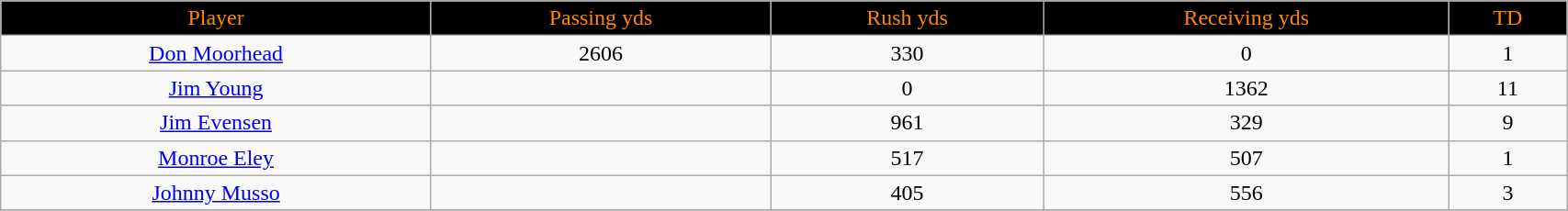<table class="wikitable" width="90%">
<tr align="center"  ! style="background:black;color:#FF8800;">
<td>Player</td>
<td>Passing yds</td>
<td>Rush yds</td>
<td>Receiving yds</td>
<td>TD</td>
</tr>
<tr align="center" bgcolor="">
<td><a href='#'>Don Moorhead</a></td>
<td>2606</td>
<td>330</td>
<td>0</td>
<td>1</td>
</tr>
<tr align="center" bgcolor="">
<td><a href='#'>Jim Young</a></td>
<td></td>
<td>0</td>
<td>1362</td>
<td>11</td>
</tr>
<tr align="center" bgcolor="">
<td><a href='#'>Jim Evensen</a></td>
<td></td>
<td>961</td>
<td>329</td>
<td>9</td>
</tr>
<tr align="center" bgcolor="">
<td><a href='#'>Monroe Eley</a></td>
<td></td>
<td>517</td>
<td>507</td>
<td>1</td>
</tr>
<tr align="center" bgcolor="">
<td><a href='#'>Johnny Musso</a></td>
<td></td>
<td>405</td>
<td>556</td>
<td>3</td>
</tr>
<tr align="center" bgcolor="">
</tr>
</table>
